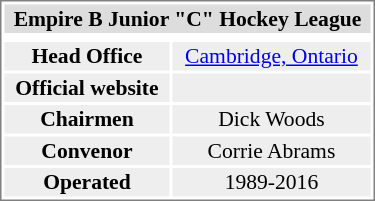<table cellpadding="0" align="right">
<tr align="right" style="vertical-align: top">
<td><br><table cellpadding="1" width="250px" style="font-size: 90%; border: 1px solid gray;">
<tr align="center" bgcolor="#dddddd">
<td colspan=2><strong>Empire B Junior "C" Hockey League</strong></td>
</tr>
<tr align="center">
<td colspan=2></td>
</tr>
<tr align="center" bgcolor="#eeeeee">
<td><strong>Head Office</strong></td>
<td><a href='#'>Cambridge, Ontario</a></td>
</tr>
<tr align="center"   bgcolor="#eeeeee">
<td><strong>Official website</strong></td>
<td></td>
</tr>
<tr align="center"  bgcolor="#eeeeee">
<td><strong>Chairmen</strong></td>
<td>Dick Woods</td>
</tr>
<tr align="center"  bgcolor="#eeeeee">
<td><strong>Convenor</strong></td>
<td>Corrie Abrams</td>
</tr>
<tr align="center"  bgcolor="#eeeeee">
<td><strong>Operated</strong></td>
<td>1989-2016</td>
</tr>
</table>
</td>
</tr>
</table>
